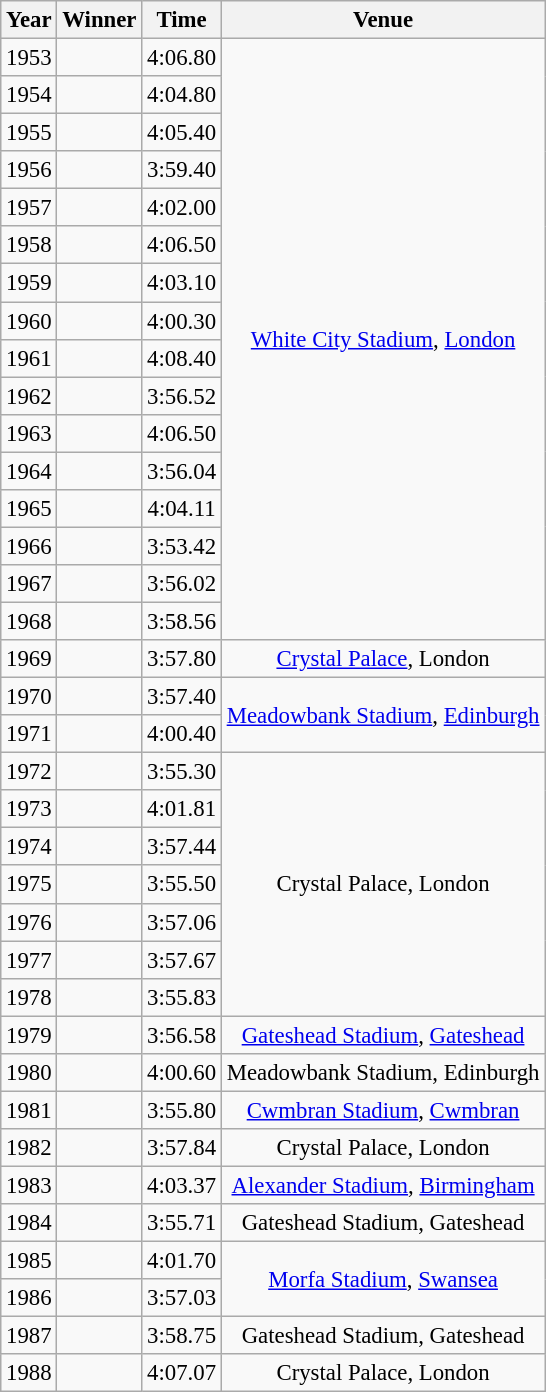<table class="wikitable" style=" text-align:center; font-size:95%;">
<tr>
<th>Year</th>
<th>Winner</th>
<th>Time</th>
<th>Venue</th>
</tr>
<tr>
<td>1953</td>
<td align=left></td>
<td>4:06.80</td>
<td rowspan=16><a href='#'>White City Stadium</a>, <a href='#'>London</a></td>
</tr>
<tr>
<td>1954</td>
<td align=left></td>
<td>4:04.80</td>
</tr>
<tr>
<td>1955</td>
<td align=left></td>
<td>4:05.40</td>
</tr>
<tr>
<td>1956</td>
<td align=left></td>
<td>3:59.40</td>
</tr>
<tr>
<td>1957</td>
<td align=left></td>
<td>4:02.00</td>
</tr>
<tr>
<td>1958</td>
<td align=left></td>
<td>4:06.50</td>
</tr>
<tr>
<td>1959</td>
<td align=left></td>
<td>4:03.10</td>
</tr>
<tr>
<td>1960</td>
<td align=left></td>
<td>4:00.30</td>
</tr>
<tr>
<td>1961</td>
<td align=left></td>
<td>4:08.40</td>
</tr>
<tr>
<td>1962</td>
<td align=left></td>
<td>3:56.52</td>
</tr>
<tr>
<td>1963</td>
<td align=left></td>
<td>4:06.50</td>
</tr>
<tr>
<td>1964</td>
<td align=left></td>
<td>3:56.04</td>
</tr>
<tr>
<td>1965</td>
<td align=left></td>
<td>4:04.11</td>
</tr>
<tr>
<td>1966</td>
<td align=left></td>
<td>3:53.42</td>
</tr>
<tr>
<td>1967</td>
<td align=left></td>
<td>3:56.02</td>
</tr>
<tr>
<td>1968</td>
<td align=left></td>
<td>3:58.56</td>
</tr>
<tr>
<td>1969</td>
<td align=left></td>
<td>3:57.80</td>
<td><a href='#'>Crystal Palace</a>, London</td>
</tr>
<tr>
<td>1970</td>
<td align=left></td>
<td>3:57.40</td>
<td rowspan=2><a href='#'>Meadowbank Stadium</a>, <a href='#'>Edinburgh</a></td>
</tr>
<tr>
<td>1971</td>
<td align=left></td>
<td>4:00.40</td>
</tr>
<tr>
<td>1972</td>
<td align=left></td>
<td>3:55.30</td>
<td rowspan=7>Crystal Palace, London</td>
</tr>
<tr>
<td>1973</td>
<td align=left></td>
<td>4:01.81</td>
</tr>
<tr>
<td>1974</td>
<td align=left></td>
<td>3:57.44</td>
</tr>
<tr>
<td>1975</td>
<td align=left></td>
<td>3:55.50</td>
</tr>
<tr>
<td>1976</td>
<td align=left></td>
<td>3:57.06</td>
</tr>
<tr>
<td>1977</td>
<td align=left></td>
<td>3:57.67</td>
</tr>
<tr>
<td>1978</td>
<td align=left></td>
<td>3:55.83</td>
</tr>
<tr>
<td>1979</td>
<td align=left></td>
<td>3:56.58</td>
<td><a href='#'>Gateshead Stadium</a>, <a href='#'>Gateshead</a></td>
</tr>
<tr>
<td>1980</td>
<td align=left></td>
<td>4:00.60</td>
<td>Meadowbank Stadium, Edinburgh</td>
</tr>
<tr>
<td>1981</td>
<td align=left></td>
<td>3:55.80</td>
<td><a href='#'>Cwmbran Stadium</a>, <a href='#'>Cwmbran</a></td>
</tr>
<tr>
<td>1982</td>
<td align=left></td>
<td>3:57.84</td>
<td>Crystal Palace, London</td>
</tr>
<tr>
<td>1983</td>
<td align=left></td>
<td>4:03.37</td>
<td><a href='#'>Alexander Stadium</a>, <a href='#'>Birmingham</a></td>
</tr>
<tr>
<td>1984</td>
<td align=left></td>
<td>3:55.71</td>
<td>Gateshead Stadium, Gateshead</td>
</tr>
<tr>
<td>1985</td>
<td align=left></td>
<td>4:01.70</td>
<td rowspan=2><a href='#'>Morfa Stadium</a>, <a href='#'>Swansea</a></td>
</tr>
<tr>
<td>1986</td>
<td align=left></td>
<td>3:57.03</td>
</tr>
<tr>
<td>1987</td>
<td align=left></td>
<td>3:58.75</td>
<td>Gateshead Stadium, Gateshead</td>
</tr>
<tr>
<td>1988</td>
<td align=left></td>
<td>4:07.07</td>
<td>Crystal Palace, London</td>
</tr>
</table>
